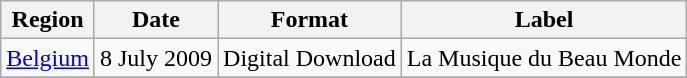<table class=wikitable>
<tr>
<th>Region</th>
<th>Date</th>
<th>Format</th>
<th>Label</th>
</tr>
<tr>
<td><a href='#'>Belgium</a></td>
<td>8 July 2009</td>
<td>Digital Download</td>
<td>La Musique du Beau Monde</td>
</tr>
<tr>
</tr>
</table>
